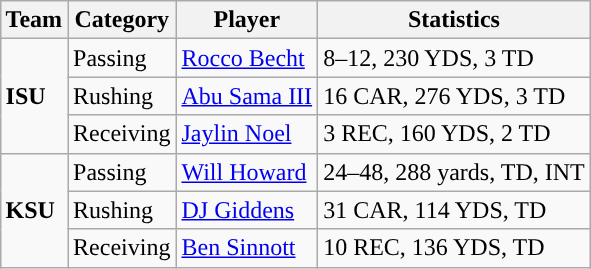<table class="wikitable" style="float: right;">
<tr>
<th>Team</th>
<th>Category</th>
<th>Player</th>
<th>Statistics</th>
</tr>
<tr>
<td rowspan=3><strong>ISU</strong></td>
<td>Passing</td>
<td><a href='#'>Rocco Becht</a></td>
<td>8–12, 230 YDS, 3 TD</td>
</tr>
<tr>
<td>Rushing</td>
<td><a href='#'>Abu Sama III</a></td>
<td>16 CAR, 276 YDS, 3 TD</td>
</tr>
<tr>
<td>Receiving</td>
<td><a href='#'>Jaylin Noel</a></td>
<td>3 REC, 160 YDS, 2 TD</td>
</tr>
<tr>
<td rowspan=3><strong>KSU</strong></td>
<td>Passing</td>
<td><a href='#'>Will Howard</a></td>
<td>24–48, 288 yards, TD, INT</td>
</tr>
<tr>
<td>Rushing</td>
<td><a href='#'>DJ Giddens</a></td>
<td>31 CAR, 114 YDS, TD</td>
</tr>
<tr>
<td>Receiving</td>
<td><a href='#'>Ben Sinnott</a></td>
<td>10 REC, 136 YDS, TD</td>
</tr>
</table>
